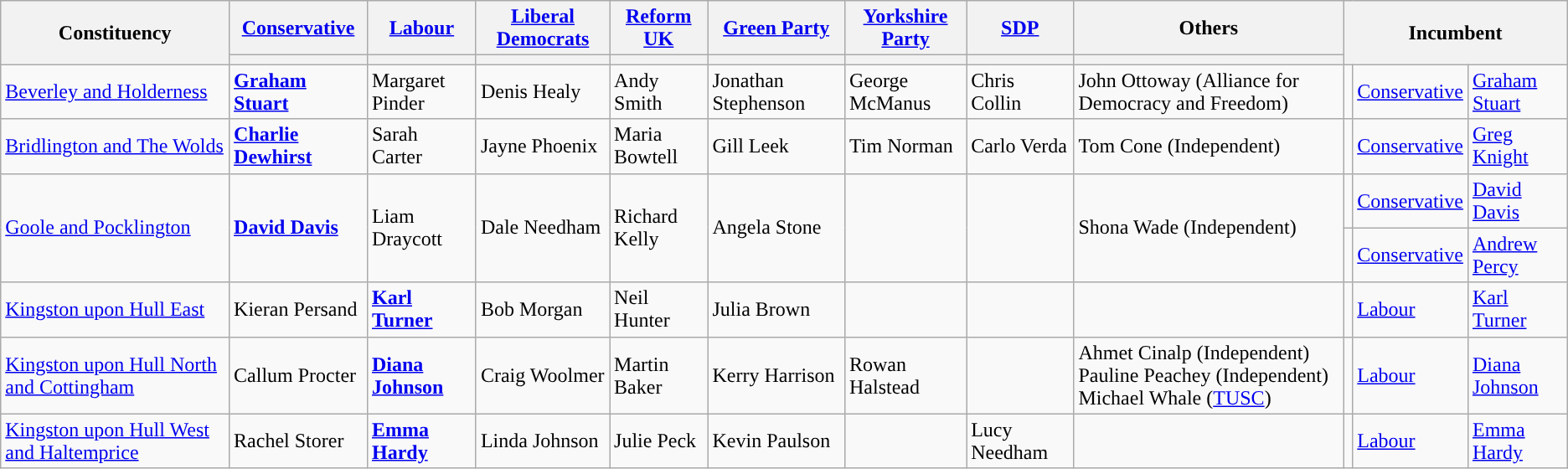<table class="wikitable sortable sticky-header">
<tr>
<th rowspan="2">Constituency</th>
<th><a href='#'>Conservative</a></th>
<th><a href='#'>Labour</a></th>
<th><a href='#'>Liberal Democrats</a></th>
<th><a href='#'>Reform UK</a></th>
<th><a href='#'>Green Party</a></th>
<th><a href='#'>Yorkshire Party</a></th>
<th><a href='#'>SDP</a></th>
<th>Others</th>
<th colspan="3" rowspan="2">Incumbent</th>
</tr>
<tr>
<th class="unsortable" style="background-color: "></th>
<th class="unsortable" style="background-color: "></th>
<th class="unsortable" style="background-color: "></th>
<th class="unsortable" style="background-color: "></th>
<th class="unsortable" style="background-color: "></th>
<th class="unsortable" style="background-color: "></th>
<th class="unsortable" style="background-color: "></th>
<th ! class="unsortable"></th>
</tr>
<tr>
<td><a href='#'>Beverley and Holderness</a></td>
<td><strong><a href='#'>Graham Stuart</a></strong></td>
<td>Margaret Pinder</td>
<td>Denis Healy</td>
<td>Andy Smith</td>
<td>Jonathan Stephenson</td>
<td>George McManus</td>
<td>Chris Collin</td>
<td>John Ottoway (Alliance for Democracy and Freedom)</td>
<td></td>
<td><a href='#'>Conservative</a></td>
<td><a href='#'>Graham Stuart</a></td>
</tr>
<tr>
<td><a href='#'>Bridlington and The Wolds</a></td>
<td><strong><a href='#'>Charlie Dewhirst</a></strong></td>
<td>Sarah Carter</td>
<td>Jayne Phoenix</td>
<td>Maria Bowtell</td>
<td>Gill Leek</td>
<td>Tim Norman</td>
<td>Carlo Verda</td>
<td>Tom Cone (Independent)</td>
<td></td>
<td><a href='#'>Conservative</a></td>
<td><a href='#'>Greg Knight</a></td>
</tr>
<tr>
<td rowspan="2"><a href='#'>Goole and Pocklington</a></td>
<td rowspan="2"><strong><a href='#'>David Davis</a></strong></td>
<td rowspan="2">Liam Draycott</td>
<td rowspan="2">Dale Needham</td>
<td rowspan="2">Richard Kelly</td>
<td rowspan="2">Angela Stone</td>
<td rowspan="2"></td>
<td rowspan="2"></td>
<td rowspan="2">Shona Wade (Independent)</td>
<td></td>
<td><a href='#'>Conservative</a></td>
<td><a href='#'>David Davis</a></td>
</tr>
<tr>
<td></td>
<td><a href='#'>Conservative</a></td>
<td><a href='#'>Andrew Percy</a></td>
</tr>
<tr>
<td><a href='#'>Kingston upon Hull East</a></td>
<td>Kieran Persand</td>
<td><strong><a href='#'>Karl Turner</a></strong></td>
<td>Bob Morgan</td>
<td>Neil Hunter</td>
<td>Julia Brown</td>
<td></td>
<td></td>
<td></td>
<td></td>
<td><a href='#'>Labour</a></td>
<td><a href='#'>Karl Turner</a></td>
</tr>
<tr>
<td><a href='#'>Kingston upon Hull North and Cottingham</a></td>
<td>Callum Procter</td>
<td><strong><a href='#'>Diana Johnson</a></strong></td>
<td>Craig Woolmer</td>
<td>Martin Baker</td>
<td>Kerry Harrison</td>
<td>Rowan Halstead</td>
<td></td>
<td>Ahmet Cinalp (Independent)<br>Pauline Peachey (Independent)<br>Michael Whale (<a href='#'>TUSC</a>)</td>
<td></td>
<td><a href='#'>Labour</a></td>
<td><a href='#'>Diana Johnson</a></td>
</tr>
<tr>
<td><a href='#'>Kingston upon Hull West and Haltemprice</a></td>
<td>Rachel Storer</td>
<td><strong><a href='#'>Emma Hardy</a></strong></td>
<td>Linda Johnson</td>
<td>Julie Peck</td>
<td>Kevin Paulson</td>
<td></td>
<td>Lucy Needham</td>
<td></td>
<td></td>
<td><a href='#'>Labour</a></td>
<td><a href='#'>Emma Hardy</a></td>
</tr>
</table>
